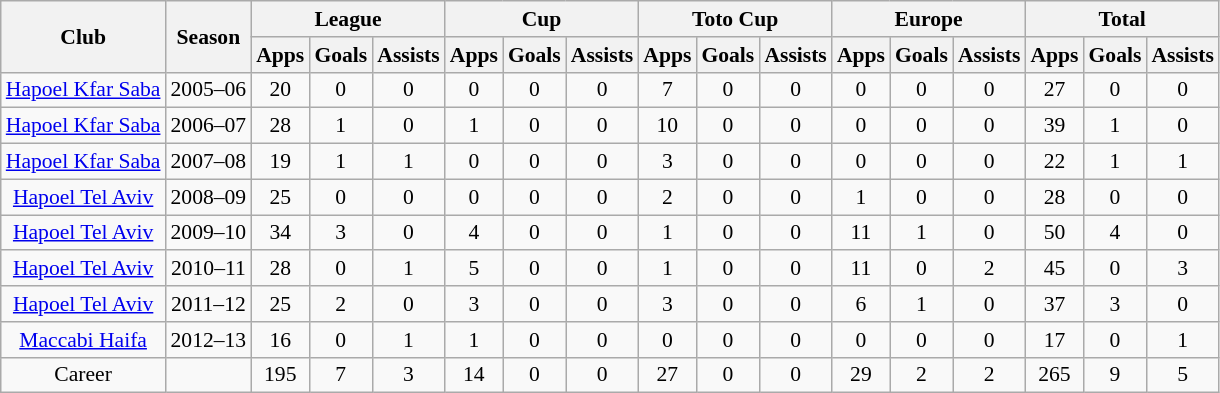<table class="wikitable" style="font-size:90%; text-align: center;">
<tr>
<th rowspan="2">Club</th>
<th rowspan="2">Season</th>
<th colspan="3">League</th>
<th colspan="3">Cup</th>
<th colspan="3">Toto Cup</th>
<th colspan="3">Europe</th>
<th colspan="3">Total</th>
</tr>
<tr>
<th>Apps</th>
<th>Goals</th>
<th>Assists</th>
<th>Apps</th>
<th>Goals</th>
<th>Assists</th>
<th>Apps</th>
<th>Goals</th>
<th>Assists</th>
<th>Apps</th>
<th>Goals</th>
<th>Assists</th>
<th>Apps</th>
<th>Goals</th>
<th>Assists</th>
</tr>
<tr |-||-||-|>
<td rowspan="1" valign="top"><a href='#'>Hapoel Kfar Saba</a></td>
<td>2005–06</td>
<td>20</td>
<td>0</td>
<td>0</td>
<td>0</td>
<td>0</td>
<td>0</td>
<td>7</td>
<td>0</td>
<td>0</td>
<td>0</td>
<td>0</td>
<td>0</td>
<td>27</td>
<td>0</td>
<td>0</td>
</tr>
<tr>
<td rowspan="1" valign="top"><a href='#'>Hapoel Kfar Saba</a></td>
<td>2006–07</td>
<td>28</td>
<td>1</td>
<td>0</td>
<td>1</td>
<td>0</td>
<td>0</td>
<td>10</td>
<td>0</td>
<td>0</td>
<td>0</td>
<td>0</td>
<td>0</td>
<td>39</td>
<td>1</td>
<td>0</td>
</tr>
<tr>
<td rowspan="1" valign="top"><a href='#'>Hapoel Kfar Saba</a></td>
<td>2007–08</td>
<td>19</td>
<td>1</td>
<td>1</td>
<td>0</td>
<td>0</td>
<td>0</td>
<td>3</td>
<td>0</td>
<td>0</td>
<td>0</td>
<td>0</td>
<td>0</td>
<td>22</td>
<td>1</td>
<td>1</td>
</tr>
<tr>
<td rowspan="1" valign="top"><a href='#'>Hapoel Tel Aviv</a></td>
<td>2008–09</td>
<td>25</td>
<td>0</td>
<td>0</td>
<td>0</td>
<td>0</td>
<td>0</td>
<td>2</td>
<td>0</td>
<td>0</td>
<td>1</td>
<td>0</td>
<td>0</td>
<td>28</td>
<td>0</td>
<td>0</td>
</tr>
<tr>
<td rowspan="1" valign="top"><a href='#'>Hapoel Tel Aviv</a></td>
<td>2009–10</td>
<td>34</td>
<td>3</td>
<td>0</td>
<td>4</td>
<td>0</td>
<td>0</td>
<td>1</td>
<td>0</td>
<td>0</td>
<td>11</td>
<td>1</td>
<td>0</td>
<td>50</td>
<td>4</td>
<td>0</td>
</tr>
<tr>
<td rowspan="1" valign="top"><a href='#'>Hapoel Tel Aviv</a></td>
<td>2010–11</td>
<td>28</td>
<td>0</td>
<td>1</td>
<td>5</td>
<td>0</td>
<td>0</td>
<td>1</td>
<td>0</td>
<td>0</td>
<td>11</td>
<td>0</td>
<td>2</td>
<td>45</td>
<td>0</td>
<td>3</td>
</tr>
<tr>
<td rowspan="1" valign="top"><a href='#'>Hapoel Tel Aviv</a></td>
<td>2011–12</td>
<td>25</td>
<td>2</td>
<td>0</td>
<td>3</td>
<td>0</td>
<td>0</td>
<td>3</td>
<td>0</td>
<td>0</td>
<td>6</td>
<td>1</td>
<td>0</td>
<td>37</td>
<td>3</td>
<td>0</td>
</tr>
<tr>
<td rowspan="1" valign="top"><a href='#'>Maccabi Haifa</a></td>
<td>2012–13</td>
<td>16</td>
<td>0</td>
<td>1</td>
<td>1</td>
<td>0</td>
<td>0</td>
<td>0</td>
<td>0</td>
<td>0</td>
<td>0</td>
<td>0</td>
<td>0</td>
<td>17</td>
<td>0</td>
<td>1</td>
</tr>
<tr>
<td rowspan="1" valign="top">Career</td>
<td></td>
<td>195</td>
<td>7</td>
<td>3</td>
<td>14</td>
<td>0</td>
<td>0</td>
<td>27</td>
<td>0</td>
<td>0</td>
<td>29</td>
<td>2</td>
<td>2</td>
<td>265</td>
<td>9</td>
<td>5</td>
</tr>
</table>
